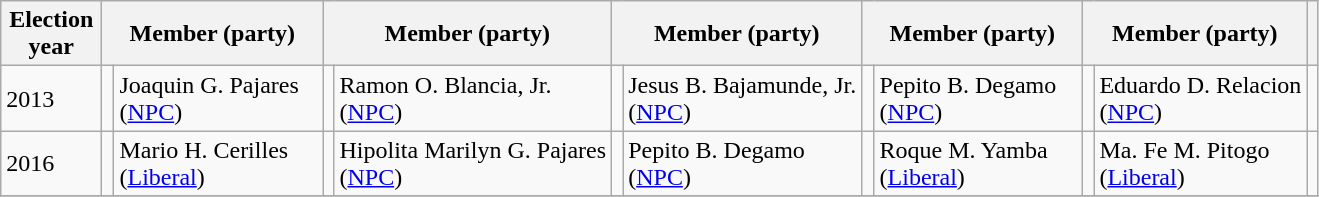<table class=wikitable>
<tr>
<th width=60px>Election<br>year</th>
<th colspan=2 width=140px>Member (party)</th>
<th colspan=2 width=140px>Member (party)</th>
<th colspan=2 width=140px>Member (party)</th>
<th colspan=2 width=140px>Member (party)</th>
<th colspan=2 width=140px>Member (party)</th>
<th !></th>
</tr>
<tr>
<td>2013</td>
<td bgcolor=></td>
<td>Joaquin G. Pajares<br>(<a href='#'>NPC</a>)</td>
<td bgcolor=></td>
<td>Ramon O. Blancia, Jr.<br>(<a href='#'>NPC</a>)</td>
<td bgcolor=></td>
<td>Jesus B. Bajamunde, Jr.<br>(<a href='#'>NPC</a>)</td>
<td bgcolor=></td>
<td>Pepito B. Degamo<br>(<a href='#'>NPC</a>)</td>
<td bgcolor=></td>
<td>Eduardo D. Relacion<br>(<a href='#'>NPC</a>)</td>
<td></td>
</tr>
<tr>
<td>2016</td>
<td bgcolor=></td>
<td>Mario H. Cerilles<br>(<a href='#'>Liberal</a>)</td>
<td bgcolor=></td>
<td>Hipolita Marilyn G. Pajares<br>(<a href='#'>NPC</a>)</td>
<td bgcolor=></td>
<td>Pepito B. Degamo<br>(<a href='#'>NPC</a>)</td>
<td bgcolor=></td>
<td>Roque M. Yamba<br>(<a href='#'>Liberal</a>)</td>
<td bgcolor=></td>
<td>Ma. Fe M. Pitogo<br>(<a href='#'>Liberal</a>)</td>
<td></td>
</tr>
<tr>
</tr>
</table>
